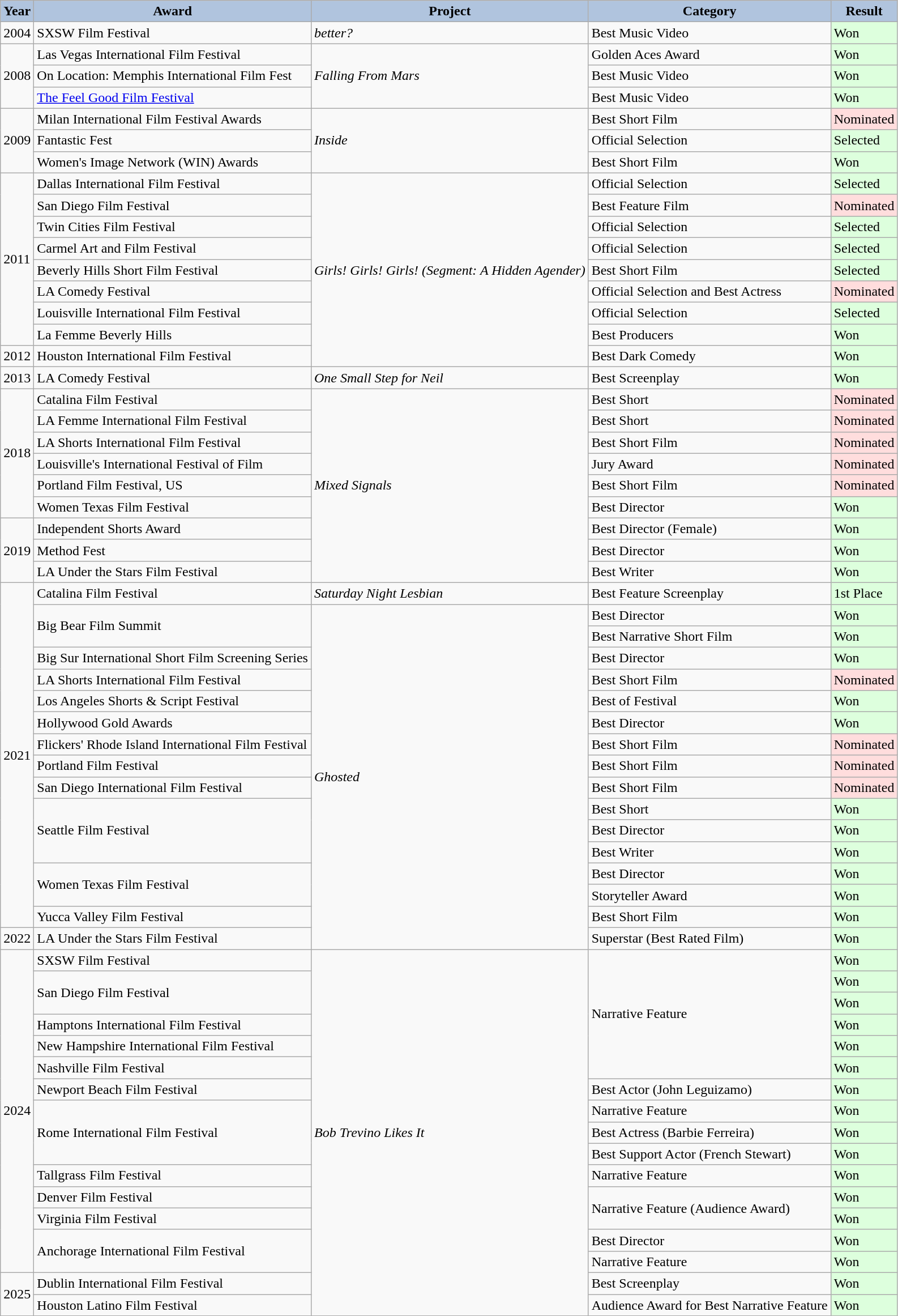<table class="wikitable">
<tr>
<th style="background:#B0C4DE;">Year</th>
<th style="background:#B0C4DE;">Award</th>
<th style="background:#B0C4DE;">Project</th>
<th style="background:#B0C4DE;">Category</th>
<th style="background:#B0C4DE;">Result</th>
</tr>
<tr>
<td>2004</td>
<td>SXSW Film Festival</td>
<td><em>better?</em></td>
<td>Best Music Video</td>
<td bgcolor="#ddffdd">Won</td>
</tr>
<tr>
<td rowspan="3">2008</td>
<td>Las Vegas International Film Festival</td>
<td rowspan="3"><em>Falling From Mars</em></td>
<td>Golden Aces Award</td>
<td bgcolor="#ddffdd">Won</td>
</tr>
<tr>
<td>On Location: Memphis International Film Fest</td>
<td>Best Music Video</td>
<td bgcolor="#ddffdd">Won</td>
</tr>
<tr>
<td><a href='#'>The Feel Good Film Festival</a></td>
<td>Best Music Video</td>
<td bgcolor="#ddffdd">Won</td>
</tr>
<tr>
<td rowspan="3">2009</td>
<td>Milan International Film Festival Awards</td>
<td rowspan="3"><em>Inside</em></td>
<td>Best Short Film</td>
<td style="background: #ffdddd">Nominated</td>
</tr>
<tr>
<td>Fantastic Fest</td>
<td>Official Selection</td>
<td bgcolor="#ddffdd">Selected</td>
</tr>
<tr>
<td>Women's Image Network (WIN) Awards</td>
<td>Best Short Film</td>
<td bgcolor="#ddffdd">Won</td>
</tr>
<tr>
<td rowspan="8">2011</td>
<td>Dallas International Film Festival</td>
<td rowspan="9"><em>Girls! Girls! Girls! (Segment: A Hidden Agender)</em></td>
<td>Official Selection</td>
<td bgcolor="#ddffdd">Selected</td>
</tr>
<tr>
<td>San Diego Film Festival</td>
<td>Best Feature Film</td>
<td style="background: #ffdddd">Nominated</td>
</tr>
<tr>
<td>Twin Cities Film Festival</td>
<td>Official Selection</td>
<td bgcolor="#ddffdd">Selected</td>
</tr>
<tr>
<td>Carmel Art and Film Festival</td>
<td>Official Selection</td>
<td bgcolor="#ddffdd">Selected</td>
</tr>
<tr>
<td>Beverly Hills Short Film Festival</td>
<td>Best Short Film</td>
<td bgcolor="#ddffdd">Selected</td>
</tr>
<tr>
<td>LA Comedy Festival</td>
<td>Official Selection and Best Actress</td>
<td style="background: #ffdddd">Nominated</td>
</tr>
<tr>
<td>Louisville International Film Festival</td>
<td>Official Selection</td>
<td bgcolor="#ddffdd">Selected</td>
</tr>
<tr>
<td>La Femme Beverly Hills</td>
<td>Best Producers</td>
<td bgcolor="#ddffdd">Won</td>
</tr>
<tr>
<td rowspan="1">2012</td>
<td>Houston International Film Festival</td>
<td>Best Dark Comedy</td>
<td bgcolor="#ddffdd">Won</td>
</tr>
<tr>
<td rowspan="1">2013</td>
<td>LA Comedy Festival</td>
<td rowspan="1"><em>One Small Step for Neil</em></td>
<td>Best Screenplay</td>
<td bgcolor="#ddffdd">Won</td>
</tr>
<tr>
<td rowspan="6">2018</td>
<td>Catalina Film Festival</td>
<td rowspan="9"><em>Mixed Signals</em></td>
<td>Best Short</td>
<td style="background: #ffdddd">Nominated</td>
</tr>
<tr>
<td>LA Femme International Film Festival</td>
<td>Best Short</td>
<td style="background: #ffdddd">Nominated</td>
</tr>
<tr>
<td>LA Shorts International Film Festival</td>
<td>Best Short Film</td>
<td style="background: #ffdddd">Nominated</td>
</tr>
<tr>
<td>Louisville's International Festival of Film</td>
<td>Jury Award</td>
<td style="background: #ffdddd">Nominated</td>
</tr>
<tr>
<td>Portland Film Festival, US</td>
<td>Best Short Film</td>
<td style="background: #ffdddd">Nominated</td>
</tr>
<tr>
<td>Women Texas Film Festival</td>
<td>Best Director</td>
<td bgcolor="#ddffdd">Won</td>
</tr>
<tr>
<td rowspan="3">2019</td>
<td>Independent Shorts Award</td>
<td>Best Director (Female)</td>
<td bgcolor="#ddffdd">Won</td>
</tr>
<tr>
<td>Method Fest</td>
<td>Best Director</td>
<td bgcolor="#ddffdd">Won</td>
</tr>
<tr>
<td>LA Under the Stars Film Festival</td>
<td>Best Writer</td>
<td bgcolor="#ddffdd">Won</td>
</tr>
<tr>
<td rowspan="16">2021</td>
<td>Catalina Film Festival</td>
<td><em>Saturday Night Lesbian</em></td>
<td>Best Feature Screenplay</td>
<td bgcolor="#ddffdd">1st Place</td>
</tr>
<tr>
<td rowspan="2">Big Bear Film Summit</td>
<td rowspan="16"><em>Ghosted</em></td>
<td>Best Director</td>
<td bgcolor="#ddffdd">Won</td>
</tr>
<tr>
<td>Best Narrative Short Film</td>
<td bgcolor="#ddffdd">Won</td>
</tr>
<tr>
<td>Big Sur International Short Film Screening Series</td>
<td>Best Director</td>
<td bgcolor="#ddffdd">Won</td>
</tr>
<tr>
<td>LA Shorts International Film Festival</td>
<td>Best Short Film</td>
<td style="background: #ffdddd">Nominated</td>
</tr>
<tr>
<td>Los Angeles Shorts & Script Festival</td>
<td>Best of Festival</td>
<td bgcolor="#ddffdd">Won</td>
</tr>
<tr>
<td>Hollywood Gold Awards</td>
<td>Best Director</td>
<td bgcolor="#ddffdd">Won</td>
</tr>
<tr>
<td>Flickers' Rhode Island International Film Festival</td>
<td>Best Short Film</td>
<td style="background: #ffdddd">Nominated</td>
</tr>
<tr>
<td>Portland Film Festival</td>
<td>Best Short Film</td>
<td style="background: #ffdddd">Nominated</td>
</tr>
<tr>
<td>San Diego International Film Festival</td>
<td>Best Short Film</td>
<td style="background: #ffdddd">Nominated</td>
</tr>
<tr>
<td rowspan="3">Seattle Film Festival</td>
<td>Best Short</td>
<td bgcolor="#ddffdd">Won</td>
</tr>
<tr>
<td>Best Director</td>
<td bgcolor="#ddffdd">Won</td>
</tr>
<tr>
<td>Best Writer</td>
<td bgcolor="#ddffdd">Won</td>
</tr>
<tr>
<td rowspan="2">Women Texas Film Festival</td>
<td>Best Director</td>
<td bgcolor="#ddffdd">Won</td>
</tr>
<tr>
<td>Storyteller Award</td>
<td bgcolor="#ddffdd">Won</td>
</tr>
<tr>
<td>Yucca Valley Film Festival</td>
<td>Best Short Film</td>
<td bgcolor="#ddffdd">Won</td>
</tr>
<tr>
<td>2022</td>
<td>LA Under the Stars Film Festival</td>
<td>Superstar (Best Rated Film)</td>
<td bgcolor="#ddffdd">Won</td>
</tr>
<tr>
<td rowspan="15">2024</td>
<td>SXSW Film Festival</td>
<td rowspan="17"><em>Bob Trevino Likes It</em></td>
<td rowspan="6">Narrative Feature</td>
<td bgcolor="#ddffdd">Won</td>
</tr>
<tr>
<td rowspan="2">San Diego Film Festival</td>
<td bgcolor="#ddffdd">Won</td>
</tr>
<tr>
<td bgcolor="#ddffdd">Won</td>
</tr>
<tr>
<td>Hamptons International Film Festival</td>
<td bgcolor="#ddffdd">Won</td>
</tr>
<tr>
<td>New Hampshire International Film Festival</td>
<td bgcolor="#ddffdd">Won</td>
</tr>
<tr>
<td>Nashville Film Festival</td>
<td bgcolor="#ddffdd">Won</td>
</tr>
<tr>
<td>Newport Beach Film Festival</td>
<td>Best Actor (John Leguizamo)</td>
<td bgcolor="#ddffdd">Won</td>
</tr>
<tr>
<td rowspan="3">Rome International Film Festival</td>
<td>Narrative Feature</td>
<td bgcolor="#ddffdd">Won</td>
</tr>
<tr>
<td>Best Actress (Barbie Ferreira)</td>
<td bgcolor="#ddffdd">Won</td>
</tr>
<tr>
<td>Best Support Actor (French Stewart)</td>
<td bgcolor="#ddffdd">Won</td>
</tr>
<tr>
<td>Tallgrass Film Festival</td>
<td>Narrative Feature</td>
<td bgcolor="#ddffdd">Won</td>
</tr>
<tr>
<td>Denver Film Festival</td>
<td rowspan="2">Narrative Feature (Audience Award)</td>
<td bgcolor="#ddffdd">Won</td>
</tr>
<tr>
<td>Virginia Film Festival</td>
<td bgcolor="#ddffdd">Won</td>
</tr>
<tr>
<td rowspan="2">Anchorage International Film Festival</td>
<td>Best Director</td>
<td bgcolor="#ddffdd">Won</td>
</tr>
<tr>
<td>Narrative Feature</td>
<td bgcolor="#ddffdd">Won</td>
</tr>
<tr>
<td rowspan="2">2025</td>
<td>Dublin International Film Festival</td>
<td>Best Screenplay</td>
<td bgcolor="#ddffdd">Won</td>
</tr>
<tr>
<td>Houston Latino Film Festival</td>
<td>Audience Award for Best Narrative Feature</td>
<td bgcolor="#ddffdd">Won</td>
</tr>
</table>
